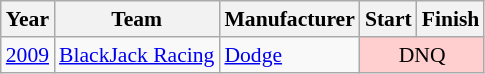<table class="wikitable" style="font-size: 90%;">
<tr>
<th>Year</th>
<th>Team</th>
<th>Manufacturer</th>
<th>Start</th>
<th>Finish</th>
</tr>
<tr>
<td><a href='#'>2009</a></td>
<td><a href='#'>BlackJack Racing</a></td>
<td><a href='#'>Dodge</a></td>
<td align=center colspan=2 style="background:#FFCFCF;">DNQ</td>
</tr>
</table>
